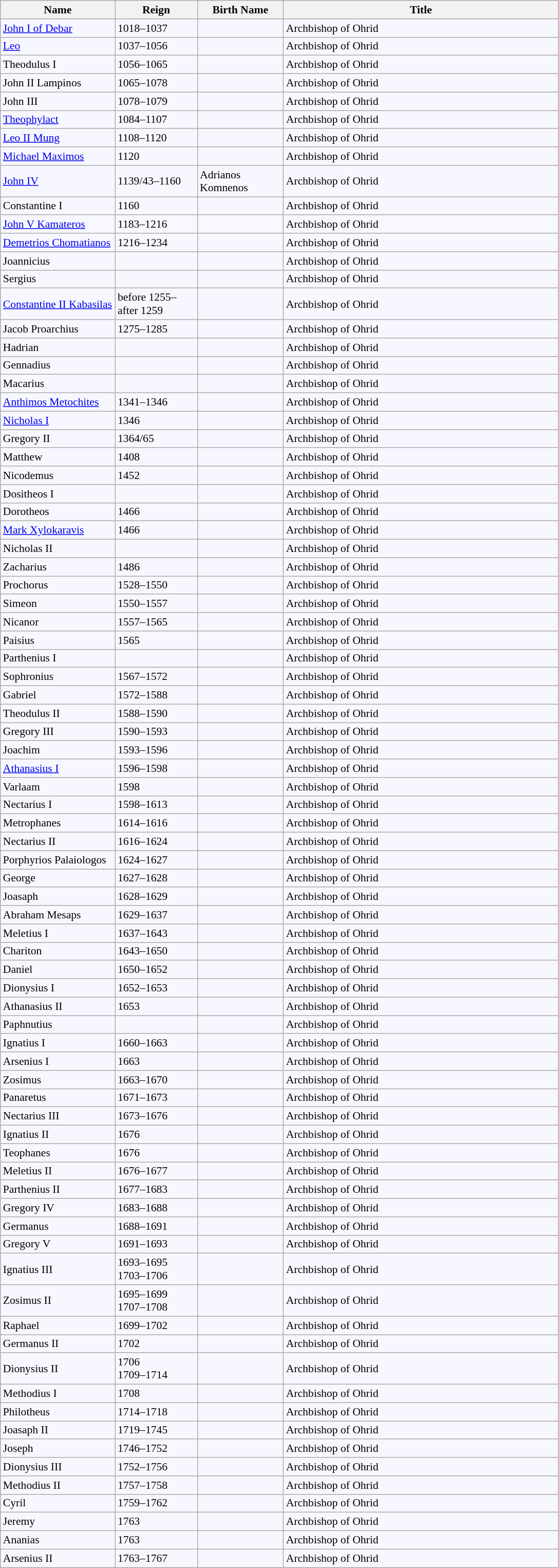<table class="wikitable" style="border:1px solid #8888aa; background-color:#f7f8ff; padding:2px; font-size:90%;">
<tr>
<th width=142px>Name</th>
<th width=100px>Reign</th>
<th width=105px>Birth Name</th>
<th width=350px>Title</th>
</tr>
<tr>
<td><a href='#'>John I of Debar</a></td>
<td>1018–1037</td>
<td></td>
<td>Archbishop of Ohrid</td>
</tr>
<tr>
<td><a href='#'>Leo</a></td>
<td>1037–1056</td>
<td></td>
<td>Archbishop of Ohrid</td>
</tr>
<tr>
<td>Theodulus I</td>
<td>1056–1065</td>
<td></td>
<td>Archbishop of Ohrid</td>
</tr>
<tr>
<td>John II Lampinos</td>
<td>1065–1078</td>
<td></td>
<td>Archbishop of Ohrid</td>
</tr>
<tr>
<td>John III</td>
<td>1078–1079</td>
<td></td>
<td>Archbishop of Ohrid</td>
</tr>
<tr>
<td><a href='#'>Theophylact</a></td>
<td>1084–1107</td>
<td></td>
<td>Archbishop of Ohrid</td>
</tr>
<tr>
<td><a href='#'>Leo II Mung</a></td>
<td>1108–1120</td>
<td></td>
<td>Archbishop of Ohrid</td>
</tr>
<tr>
<td><a href='#'>Michael Maximos</a></td>
<td>1120</td>
<td></td>
<td>Archbishop of Ohrid</td>
</tr>
<tr>
<td><a href='#'>John IV</a></td>
<td>1139/43–1160</td>
<td>Adrianos Komnenos</td>
<td>Archbishop of Ohrid</td>
</tr>
<tr>
<td>Constantine I</td>
<td>1160</td>
<td></td>
<td>Archbishop of Ohrid</td>
</tr>
<tr>
<td><a href='#'>John V Kamateros</a></td>
<td>1183–1216</td>
<td></td>
<td>Archbishop of Ohrid</td>
</tr>
<tr>
<td><a href='#'>Demetrios Chomatianos</a></td>
<td>1216–1234</td>
<td></td>
<td>Archbishop of Ohrid</td>
</tr>
<tr>
<td>Joannicius</td>
<td></td>
<td></td>
<td>Archbishop of Ohrid</td>
</tr>
<tr>
<td>Sergius</td>
<td></td>
<td></td>
<td>Archbishop of Ohrid</td>
</tr>
<tr>
<td><a href='#'>Constantine II Kabasilas</a></td>
<td>before 1255–after 1259</td>
<td></td>
<td>Archbishop of Ohrid</td>
</tr>
<tr>
<td>Jacob Proarchius</td>
<td>1275–1285</td>
<td></td>
<td>Archbishop of Ohrid</td>
</tr>
<tr>
<td>Hadrian</td>
<td></td>
<td></td>
<td>Archbishop of Ohrid</td>
</tr>
<tr>
<td>Gennadius</td>
<td></td>
<td></td>
<td>Archbishop of Ohrid</td>
</tr>
<tr>
<td>Macarius</td>
<td></td>
<td></td>
<td>Archbishop of Ohrid</td>
</tr>
<tr>
<td><a href='#'>Anthimos Metochites</a></td>
<td>1341–1346</td>
<td></td>
<td>Archbishop of Ohrid</td>
</tr>
<tr>
<td><a href='#'>Nicholas I</a></td>
<td>1346</td>
<td></td>
<td>Archbishop of Ohrid</td>
</tr>
<tr>
<td>Gregory II</td>
<td>1364/65</td>
<td></td>
<td>Archbishop of Ohrid</td>
</tr>
<tr>
<td>Matthew</td>
<td>1408</td>
<td></td>
<td>Archbishop of Ohrid</td>
</tr>
<tr>
<td>Nicodemus</td>
<td>1452</td>
<td></td>
<td>Archbishop of Ohrid</td>
</tr>
<tr>
<td>Dositheos I</td>
<td></td>
<td></td>
<td>Archbishop of Ohrid</td>
</tr>
<tr>
<td>Dorotheos</td>
<td>1466</td>
<td></td>
<td>Archbishop of Ohrid</td>
</tr>
<tr>
<td><a href='#'>Mark Xylokaravis</a></td>
<td>1466</td>
<td></td>
<td>Archbishop of Ohrid</td>
</tr>
<tr>
<td>Nicholas II</td>
<td></td>
<td></td>
<td>Archbishop of Ohrid</td>
</tr>
<tr>
<td>Zacharius</td>
<td>1486</td>
<td></td>
<td>Archbishop of Ohrid</td>
</tr>
<tr>
<td>Prochorus</td>
<td>1528–1550</td>
<td></td>
<td>Archbishop of Ohrid</td>
</tr>
<tr>
<td>Simeon</td>
<td>1550–1557</td>
<td></td>
<td>Archbishop of Ohrid</td>
</tr>
<tr>
<td>Nicanor</td>
<td>1557–1565</td>
<td></td>
<td>Archbishop of Ohrid</td>
</tr>
<tr>
<td>Paisius</td>
<td>1565</td>
<td></td>
<td>Archbishop of Ohrid</td>
</tr>
<tr>
<td>Parthenius I</td>
<td></td>
<td></td>
<td>Archbishop of Ohrid</td>
</tr>
<tr>
<td>Sophronius</td>
<td>1567–1572</td>
<td></td>
<td>Archbishop of Ohrid</td>
</tr>
<tr>
<td>Gabriel</td>
<td>1572–1588</td>
<td></td>
<td>Archbishop of Ohrid</td>
</tr>
<tr>
<td>Theodulus II</td>
<td>1588–1590</td>
<td></td>
<td>Archbishop of Ohrid</td>
</tr>
<tr>
<td>Gregory III</td>
<td>1590–1593</td>
<td></td>
<td>Archbishop of Ohrid</td>
</tr>
<tr>
<td>Joachim</td>
<td>1593–1596</td>
<td></td>
<td>Archbishop of Ohrid</td>
</tr>
<tr>
<td><a href='#'>Athanasius I</a></td>
<td>1596–1598</td>
<td></td>
<td>Archbishop of Ohrid</td>
</tr>
<tr>
<td>Varlaam</td>
<td>1598</td>
<td></td>
<td>Archbishop of Ohrid</td>
</tr>
<tr>
<td>Nectarius I</td>
<td>1598–1613</td>
<td></td>
<td>Archbishop of Ohrid</td>
</tr>
<tr>
<td>Metrophanes</td>
<td>1614–1616</td>
<td></td>
<td>Archbishop of Ohrid</td>
</tr>
<tr>
<td>Nectarius II</td>
<td>1616–1624</td>
<td></td>
<td>Archbishop of Ohrid</td>
</tr>
<tr>
<td>Porphyrios Palaiologos</td>
<td>1624–1627</td>
<td></td>
<td>Archbishop of Ohrid</td>
</tr>
<tr>
<td>George</td>
<td>1627–1628</td>
<td></td>
<td>Archbishop of Ohrid</td>
</tr>
<tr>
<td>Joasaph</td>
<td>1628–1629</td>
<td></td>
<td>Archbishop of Ohrid</td>
</tr>
<tr>
<td>Abraham Mesaps</td>
<td>1629–1637</td>
<td></td>
<td>Archbishop of Ohrid</td>
</tr>
<tr>
<td>Meletius I</td>
<td>1637–1643</td>
<td></td>
<td>Archbishop of Ohrid</td>
</tr>
<tr>
<td>Chariton</td>
<td>1643–1650</td>
<td></td>
<td>Archbishop of Ohrid</td>
</tr>
<tr>
<td>Daniel</td>
<td>1650–1652</td>
<td></td>
<td>Archbishop of Ohrid</td>
</tr>
<tr>
<td>Dionysius I</td>
<td>1652–1653</td>
<td></td>
<td>Archbishop of Ohrid</td>
</tr>
<tr>
<td>Athanasius II</td>
<td>1653</td>
<td></td>
<td>Archbishop of Ohrid</td>
</tr>
<tr>
<td>Paphnutius</td>
<td></td>
<td></td>
<td>Archbishop of Ohrid</td>
</tr>
<tr>
<td>Ignatius I</td>
<td>1660–1663</td>
<td></td>
<td>Archbishop of Ohrid</td>
</tr>
<tr>
<td>Arsenius I</td>
<td>1663</td>
<td></td>
<td>Archbishop of Ohrid</td>
</tr>
<tr>
<td>Zosimus</td>
<td>1663–1670</td>
<td></td>
<td>Archbishop of Ohrid</td>
</tr>
<tr>
<td>Panaretus</td>
<td>1671–1673</td>
<td></td>
<td>Archbishop of Ohrid</td>
</tr>
<tr>
<td>Nectarius III</td>
<td>1673–1676</td>
<td></td>
<td>Archbishop of Ohrid</td>
</tr>
<tr>
<td>Ignatius II</td>
<td>1676</td>
<td></td>
<td>Archbishop of Ohrid</td>
</tr>
<tr>
<td>Teophanes</td>
<td>1676</td>
<td></td>
<td>Archbishop of Ohrid</td>
</tr>
<tr>
<td>Meletius II</td>
<td>1676–1677</td>
<td></td>
<td>Archbishop of Ohrid</td>
</tr>
<tr>
<td>Parthenius II</td>
<td>1677–1683</td>
<td></td>
<td>Archbishop of Ohrid</td>
</tr>
<tr>
<td>Gregory IV</td>
<td>1683–1688</td>
<td></td>
<td>Archbishop of Ohrid</td>
</tr>
<tr>
<td>Germanus</td>
<td>1688–1691</td>
<td></td>
<td>Archbishop of Ohrid</td>
</tr>
<tr>
<td>Gregory V</td>
<td>1691–1693</td>
<td></td>
<td>Archbishop of Ohrid</td>
</tr>
<tr>
<td>Ignatius III</td>
<td>1693–1695<br>1703–1706</td>
<td></td>
<td>Archbishop of Ohrid</td>
</tr>
<tr>
<td>Zosimus II</td>
<td>1695–1699<br>1707–1708</td>
<td></td>
<td>Archbishop of Ohrid</td>
</tr>
<tr>
<td>Raphael</td>
<td>1699–1702</td>
<td></td>
<td>Archbishop of Ohrid</td>
</tr>
<tr>
<td>Germanus II</td>
<td>1702</td>
<td></td>
<td>Archbishop of Ohrid</td>
</tr>
<tr>
<td>Dionysius II</td>
<td>1706<br>1709–1714</td>
<td></td>
<td>Archbishop of Ohrid</td>
</tr>
<tr>
<td>Methodius I</td>
<td>1708</td>
<td></td>
<td>Archbishop of Ohrid</td>
</tr>
<tr>
<td>Philotheus</td>
<td>1714–1718</td>
<td></td>
<td>Archbishop of Ohrid</td>
</tr>
<tr>
<td>Joasaph II</td>
<td>1719–1745</td>
<td></td>
<td>Archbishop of Ohrid</td>
</tr>
<tr>
<td>Joseph</td>
<td>1746–1752</td>
<td></td>
<td>Archbishop of Ohrid</td>
</tr>
<tr>
<td>Dionysius III</td>
<td>1752–1756</td>
<td></td>
<td>Archbishop of Ohrid</td>
</tr>
<tr>
<td>Methodius II</td>
<td>1757–1758</td>
<td></td>
<td>Archbishop of Ohrid</td>
</tr>
<tr>
<td>Cyril</td>
<td>1759–1762</td>
<td></td>
<td>Archbishop of Ohrid</td>
</tr>
<tr>
<td>Jeremy</td>
<td>1763</td>
<td></td>
<td>Archbishop of Ohrid</td>
</tr>
<tr>
<td>Ananias</td>
<td>1763</td>
<td></td>
<td>Archbishop of Ohrid</td>
</tr>
<tr>
<td>Arsenius II</td>
<td>1763–1767</td>
<td></td>
<td>Archbishop of Ohrid</td>
</tr>
</table>
